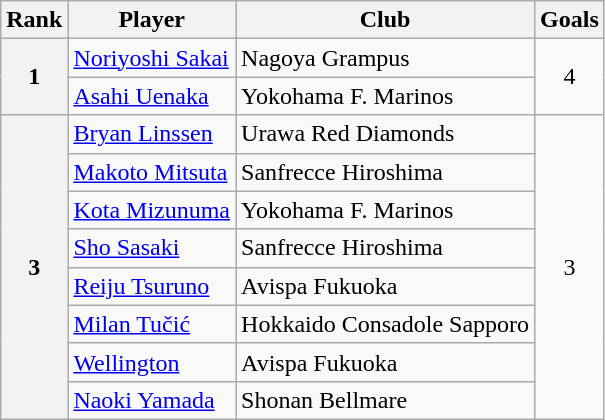<table class="wikitable" style="text-align:center">
<tr>
<th>Rank</th>
<th>Player</th>
<th>Club</th>
<th>Goals</th>
</tr>
<tr>
<th rowspan=2>1</th>
<td align="left"> <a href='#'>Noriyoshi Sakai</a></td>
<td align="left">Nagoya Grampus</td>
<td rowspan=2>4</td>
</tr>
<tr>
<td align="left"> <a href='#'>Asahi Uenaka</a></td>
<td align="left">Yokohama F. Marinos</td>
</tr>
<tr>
<th rowspan=8>3</th>
<td align="left"> <a href='#'>Bryan Linssen</a></td>
<td align="left">Urawa Red Diamonds</td>
<td rowspan=8>3</td>
</tr>
<tr>
<td align="left"> <a href='#'>Makoto Mitsuta</a></td>
<td align="left">Sanfrecce Hiroshima</td>
</tr>
<tr>
<td align="left"> <a href='#'>Kota Mizunuma</a></td>
<td align="left">Yokohama F. Marinos</td>
</tr>
<tr>
<td align="left"> <a href='#'>Sho Sasaki</a></td>
<td align="left">Sanfrecce Hiroshima</td>
</tr>
<tr>
<td align="left"> <a href='#'>Reiju Tsuruno</a></td>
<td align="left">Avispa Fukuoka</td>
</tr>
<tr>
<td align="left"> <a href='#'>Milan Tučić</a></td>
<td align="left">Hokkaido Consadole Sapporo</td>
</tr>
<tr>
<td align="left"> <a href='#'>Wellington</a></td>
<td align="left">Avispa Fukuoka</td>
</tr>
<tr>
<td align="left"> <a href='#'>Naoki Yamada</a></td>
<td align="left">Shonan Bellmare<br></td>
</tr>
</table>
